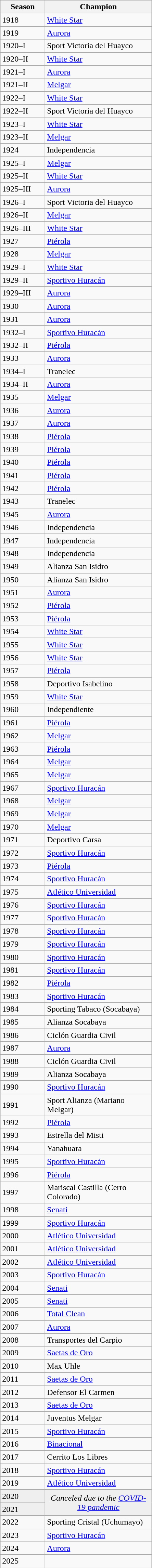<table class="wikitable sortable">
<tr>
<th width=80px>Season</th>
<th width=200px>Champion</th>
</tr>
<tr>
<td>1918</td>
<td><a href='#'>White Star</a></td>
</tr>
<tr>
<td>1919</td>
<td><a href='#'>Aurora</a></td>
</tr>
<tr>
<td>1920–I</td>
<td>Sport Victoria del Huayco</td>
</tr>
<tr>
<td>1920–II</td>
<td><a href='#'>White Star</a></td>
</tr>
<tr>
<td>1921–I</td>
<td><a href='#'>Aurora</a></td>
</tr>
<tr>
<td>1921–II</td>
<td><a href='#'>Melgar</a></td>
</tr>
<tr>
<td>1922–I</td>
<td><a href='#'>White Star</a></td>
</tr>
<tr>
<td>1922–II</td>
<td>Sport Victoria del Huayco</td>
</tr>
<tr>
<td>1923–I</td>
<td><a href='#'>White Star</a></td>
</tr>
<tr>
<td>1923–II</td>
<td><a href='#'>Melgar</a></td>
</tr>
<tr>
<td>1924</td>
<td>Independencia</td>
</tr>
<tr>
<td>1925–I</td>
<td><a href='#'>Melgar</a></td>
</tr>
<tr>
<td>1925–II</td>
<td><a href='#'>White Star</a></td>
</tr>
<tr>
<td>1925–III</td>
<td><a href='#'>Aurora</a></td>
</tr>
<tr>
<td>1926–I</td>
<td>Sport Victoria del Huayco</td>
</tr>
<tr>
<td>1926–II</td>
<td><a href='#'>Melgar</a></td>
</tr>
<tr>
<td>1926–III</td>
<td><a href='#'>White Star</a></td>
</tr>
<tr>
<td>1927</td>
<td><a href='#'>Piérola</a></td>
</tr>
<tr>
<td>1928</td>
<td><a href='#'>Melgar</a></td>
</tr>
<tr>
<td>1929–I</td>
<td><a href='#'>White Star</a></td>
</tr>
<tr>
<td>1929–II</td>
<td><a href='#'>Sportivo Huracán</a></td>
</tr>
<tr>
<td>1929–III</td>
<td><a href='#'>Aurora</a></td>
</tr>
<tr>
<td>1930</td>
<td><a href='#'>Aurora</a></td>
</tr>
<tr>
<td>1931</td>
<td><a href='#'>Aurora</a></td>
</tr>
<tr>
<td>1932–I</td>
<td><a href='#'>Sportivo Huracán</a></td>
</tr>
<tr>
<td>1932–II</td>
<td><a href='#'>Piérola</a></td>
</tr>
<tr>
<td>1933</td>
<td><a href='#'>Aurora</a></td>
</tr>
<tr>
<td>1934–I</td>
<td>Tranelec</td>
</tr>
<tr>
<td>1934–II</td>
<td><a href='#'>Aurora</a></td>
</tr>
<tr>
<td>1935</td>
<td><a href='#'>Melgar</a></td>
</tr>
<tr>
<td>1936</td>
<td><a href='#'>Aurora</a></td>
</tr>
<tr>
<td>1937</td>
<td><a href='#'>Aurora</a></td>
</tr>
<tr>
<td>1938</td>
<td><a href='#'>Piérola</a></td>
</tr>
<tr>
<td>1939</td>
<td><a href='#'>Piérola</a></td>
</tr>
<tr>
<td>1940</td>
<td><a href='#'>Piérola</a></td>
</tr>
<tr>
<td>1941</td>
<td><a href='#'>Piérola</a></td>
</tr>
<tr>
<td>1942</td>
<td><a href='#'>Piérola</a></td>
</tr>
<tr>
<td>1943</td>
<td>Tranelec</td>
</tr>
<tr>
<td>1945</td>
<td><a href='#'>Aurora</a></td>
</tr>
<tr>
<td>1946</td>
<td>Independencia</td>
</tr>
<tr>
<td>1947</td>
<td>Independencia</td>
</tr>
<tr>
<td>1948</td>
<td>Independencia</td>
</tr>
<tr>
<td>1949</td>
<td>Alianza San Isidro</td>
</tr>
<tr>
<td>1950</td>
<td>Alianza San Isidro</td>
</tr>
<tr>
<td>1951</td>
<td><a href='#'>Aurora</a></td>
</tr>
<tr>
<td>1952</td>
<td><a href='#'>Piérola</a></td>
</tr>
<tr>
<td>1953</td>
<td><a href='#'>Piérola</a></td>
</tr>
<tr>
<td>1954</td>
<td><a href='#'>White Star</a></td>
</tr>
<tr>
<td>1955</td>
<td><a href='#'>White Star</a></td>
</tr>
<tr>
<td>1956</td>
<td><a href='#'>White Star</a></td>
</tr>
<tr>
<td>1957</td>
<td><a href='#'>Piérola</a></td>
</tr>
<tr>
<td>1958</td>
<td>Deportivo Isabelino</td>
</tr>
<tr>
<td>1959</td>
<td><a href='#'>White Star</a></td>
</tr>
<tr>
<td>1960</td>
<td>Independiente</td>
</tr>
<tr>
<td>1961</td>
<td><a href='#'>Piérola</a></td>
</tr>
<tr>
<td>1962</td>
<td><a href='#'>Melgar</a></td>
</tr>
<tr>
<td>1963</td>
<td><a href='#'>Piérola</a></td>
</tr>
<tr>
<td>1964</td>
<td><a href='#'>Melgar</a></td>
</tr>
<tr>
<td>1965</td>
<td><a href='#'>Melgar</a></td>
</tr>
<tr>
<td>1967</td>
<td><a href='#'>Sportivo Huracán</a></td>
</tr>
<tr>
<td>1968</td>
<td><a href='#'>Melgar</a></td>
</tr>
<tr>
<td>1969</td>
<td><a href='#'>Melgar</a></td>
</tr>
<tr>
<td>1970</td>
<td><a href='#'>Melgar</a></td>
</tr>
<tr>
<td>1971</td>
<td>Deportivo Carsa</td>
</tr>
<tr>
<td>1972</td>
<td><a href='#'>Sportivo Huracán</a></td>
</tr>
<tr>
<td>1973</td>
<td><a href='#'>Piérola</a></td>
</tr>
<tr>
<td>1974</td>
<td><a href='#'>Sportivo Huracán</a></td>
</tr>
<tr>
<td>1975</td>
<td><a href='#'>Atlético Universidad</a></td>
</tr>
<tr>
<td>1976</td>
<td><a href='#'>Sportivo Huracán</a></td>
</tr>
<tr>
<td>1977</td>
<td><a href='#'>Sportivo Huracán</a></td>
</tr>
<tr>
<td>1978</td>
<td><a href='#'>Sportivo Huracán</a></td>
</tr>
<tr>
<td>1979</td>
<td><a href='#'>Sportivo Huracán</a></td>
</tr>
<tr>
<td>1980</td>
<td><a href='#'>Sportivo Huracán</a></td>
</tr>
<tr>
<td>1981</td>
<td><a href='#'>Sportivo Huracán</a></td>
</tr>
<tr>
<td>1982</td>
<td><a href='#'>Piérola</a></td>
</tr>
<tr>
<td>1983</td>
<td><a href='#'>Sportivo Huracán</a></td>
</tr>
<tr>
<td>1984</td>
<td>Sporting Tabaco (Socabaya)</td>
</tr>
<tr>
<td>1985</td>
<td>Alianza Socabaya</td>
</tr>
<tr>
<td>1986</td>
<td>Ciclón Guardia Civil</td>
</tr>
<tr>
<td>1987</td>
<td><a href='#'>Aurora</a></td>
</tr>
<tr>
<td>1988</td>
<td>Ciclón Guardia Civil</td>
</tr>
<tr>
<td>1989</td>
<td>Alianza Socabaya</td>
</tr>
<tr>
<td>1990</td>
<td><a href='#'>Sportivo Huracán</a></td>
</tr>
<tr>
<td>1991</td>
<td>Sport Alianza (Mariano Melgar)</td>
</tr>
<tr>
<td>1992</td>
<td><a href='#'>Piérola</a></td>
</tr>
<tr>
<td>1993</td>
<td>Estrella del Misti</td>
</tr>
<tr>
<td>1994</td>
<td>Yanahuara</td>
</tr>
<tr>
<td>1995</td>
<td><a href='#'>Sportivo Huracán</a></td>
</tr>
<tr>
<td>1996</td>
<td><a href='#'>Piérola</a></td>
</tr>
<tr>
<td>1997</td>
<td>Mariscal Castilla (Cerro Colorado)</td>
</tr>
<tr>
<td>1998</td>
<td><a href='#'>Senati</a></td>
</tr>
<tr>
<td>1999</td>
<td><a href='#'>Sportivo Huracán</a></td>
</tr>
<tr>
<td>2000</td>
<td><a href='#'>Atlético Universidad</a></td>
</tr>
<tr>
<td>2001</td>
<td><a href='#'>Atlético Universidad</a></td>
</tr>
<tr>
<td>2002</td>
<td><a href='#'>Atlético Universidad</a></td>
</tr>
<tr>
<td>2003</td>
<td><a href='#'>Sportivo Huracán</a></td>
</tr>
<tr>
<td>2004</td>
<td><a href='#'>Senati</a></td>
</tr>
<tr>
<td>2005</td>
<td><a href='#'>Senati</a></td>
</tr>
<tr>
<td>2006</td>
<td><a href='#'>Total Clean</a></td>
</tr>
<tr>
<td>2007</td>
<td><a href='#'>Aurora</a></td>
</tr>
<tr>
<td>2008</td>
<td>Transportes del Carpio</td>
</tr>
<tr>
<td>2009</td>
<td><a href='#'>Saetas de Oro</a></td>
</tr>
<tr>
<td>2010</td>
<td>Max Uhle</td>
</tr>
<tr>
<td>2011</td>
<td><a href='#'>Saetas de Oro</a></td>
</tr>
<tr>
<td>2012</td>
<td>Defensor El Carmen</td>
</tr>
<tr>
<td>2013</td>
<td><a href='#'>Saetas de Oro</a></td>
</tr>
<tr>
<td>2014</td>
<td>Juventus Melgar</td>
</tr>
<tr>
<td>2015</td>
<td><a href='#'>Sportivo Huracán</a></td>
</tr>
<tr>
<td>2016</td>
<td><a href='#'>Binacional</a></td>
</tr>
<tr>
<td>2017</td>
<td>Cerrito Los Libres</td>
</tr>
<tr>
<td>2018</td>
<td><a href='#'>Sportivo Huracán</a></td>
</tr>
<tr>
<td>2019</td>
<td><a href='#'>Atlético Universidad</a></td>
</tr>
<tr bgcolor=#efefef>
<td>2020</td>
<td rowspan=2 colspan="1" align=center><em>Canceled due to the <a href='#'>COVID-19 pandemic</a></em></td>
</tr>
<tr bgcolor=#efefef>
<td>2021</td>
</tr>
<tr>
<td>2022</td>
<td>Sporting Cristal (Uchumayo)</td>
</tr>
<tr>
<td>2023</td>
<td><a href='#'>Sportivo Huracán</a></td>
</tr>
<tr>
<td>2024</td>
<td><a href='#'>Aurora</a></td>
</tr>
<tr>
<td>2025</td>
<td></td>
</tr>
<tr>
</tr>
</table>
